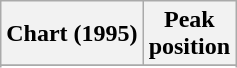<table class="wikitable sortable plainrowheaders" style="text-align:center">
<tr>
<th>Chart (1995)</th>
<th>Peak<br>position</th>
</tr>
<tr>
</tr>
<tr>
</tr>
<tr>
</tr>
<tr>
</tr>
<tr>
</tr>
<tr>
</tr>
<tr>
</tr>
<tr>
</tr>
<tr>
</tr>
<tr>
</tr>
<tr>
</tr>
</table>
